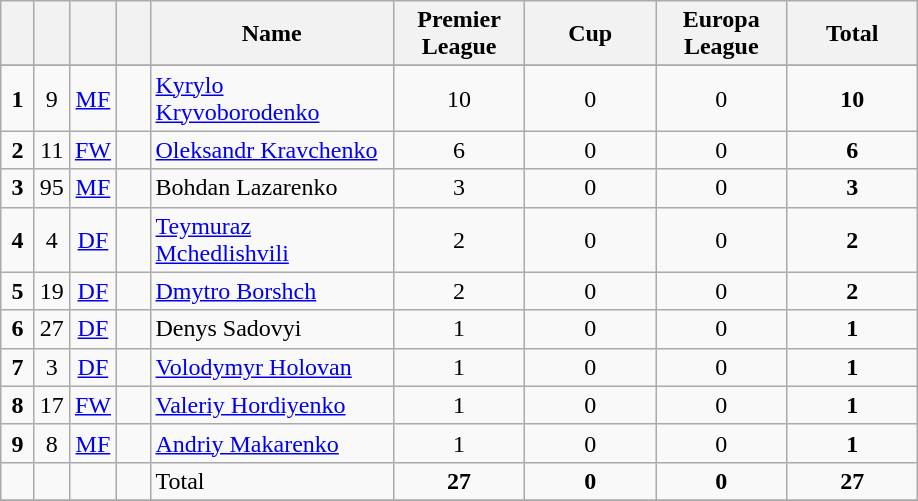<table class="wikitable" style="text-align:center">
<tr>
<th width=15></th>
<th width=15></th>
<th width=15></th>
<th width=15></th>
<th width=155>Name</th>
<th width=80><strong>Premier League</strong></th>
<th width=80><strong>Cup</strong></th>
<th width=80><strong>Europa League</strong></th>
<th width=80>Total</th>
</tr>
<tr>
</tr>
<tr>
<td><strong>1</strong></td>
<td>9</td>
<td><a href='#'>MF</a></td>
<td></td>
<td align=left><a href='#'>Kyrylo Kryvoborodenko</a></td>
<td>10</td>
<td>0</td>
<td>0</td>
<td><strong>10</strong></td>
</tr>
<tr>
<td><strong>2</strong></td>
<td>11</td>
<td><a href='#'>FW</a></td>
<td></td>
<td align=left><a href='#'>Oleksandr Kravchenko</a></td>
<td>6</td>
<td>0</td>
<td>0</td>
<td><strong>6</strong></td>
</tr>
<tr>
<td><strong>3</strong></td>
<td>95</td>
<td><a href='#'>MF</a></td>
<td></td>
<td align=left>Bohdan Lazarenko</td>
<td>3</td>
<td>0</td>
<td>0</td>
<td><strong>3</strong></td>
</tr>
<tr>
<td><strong>4</strong></td>
<td>4</td>
<td><a href='#'>DF</a></td>
<td></td>
<td align=left><a href='#'>Teymuraz Mchedlishvili</a></td>
<td>2</td>
<td>0</td>
<td>0</td>
<td><strong>2</strong></td>
</tr>
<tr>
<td><strong>5</strong></td>
<td>19</td>
<td><a href='#'>DF</a></td>
<td></td>
<td align=left><a href='#'>Dmytro Borshch</a></td>
<td>2</td>
<td>0</td>
<td>0</td>
<td><strong>2</strong></td>
</tr>
<tr>
<td><strong>6</strong></td>
<td>27</td>
<td><a href='#'>DF</a></td>
<td></td>
<td align=left>Denys Sadovyi</td>
<td>1</td>
<td>0</td>
<td>0</td>
<td><strong>1</strong></td>
</tr>
<tr>
<td><strong>7</strong></td>
<td>3</td>
<td><a href='#'>DF</a></td>
<td></td>
<td align=left><a href='#'>Volodymyr Holovan</a></td>
<td>1</td>
<td>0</td>
<td>0</td>
<td><strong>1</strong></td>
</tr>
<tr>
<td><strong>8</strong></td>
<td>17</td>
<td><a href='#'>FW</a></td>
<td></td>
<td align=left><a href='#'>Valeriy Hordiyenko</a></td>
<td>1</td>
<td>0</td>
<td>0</td>
<td><strong>1</strong></td>
</tr>
<tr>
<td><strong>9</strong></td>
<td>8</td>
<td><a href='#'>MF</a></td>
<td></td>
<td align=left><a href='#'>Andriy Makarenko</a></td>
<td>1</td>
<td>0</td>
<td>0</td>
<td><strong>1</strong></td>
</tr>
<tr>
<td></td>
<td></td>
<td></td>
<td></td>
<td align=left>Total</td>
<td><strong>27</strong></td>
<td><strong>0</strong></td>
<td><strong>0</strong></td>
<td><strong>27</strong></td>
</tr>
<tr>
</tr>
</table>
